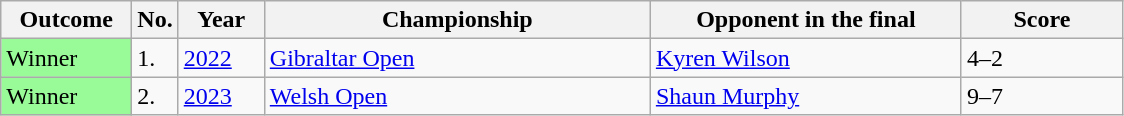<table class="sortable wikitable">
<tr>
<th width="80">Outcome</th>
<th width="20">No.</th>
<th width="50">Year</th>
<th style="width:250px;">Championship</th>
<th style="width:200px;">Opponent in the final</th>
<th style="width:100px;">Score</th>
</tr>
<tr>
<td style="background:#98fb98;">Winner</td>
<td>1.</td>
<td><a href='#'>2022</a></td>
<td><a href='#'>Gibraltar Open</a></td>
<td> <a href='#'>Kyren Wilson</a></td>
<td>4–2</td>
</tr>
<tr>
<td style="background:#98fb98;">Winner</td>
<td>2.</td>
<td><a href='#'>2023</a></td>
<td><a href='#'>Welsh Open</a></td>
<td> <a href='#'>Shaun Murphy</a></td>
<td>9–7</td>
</tr>
</table>
